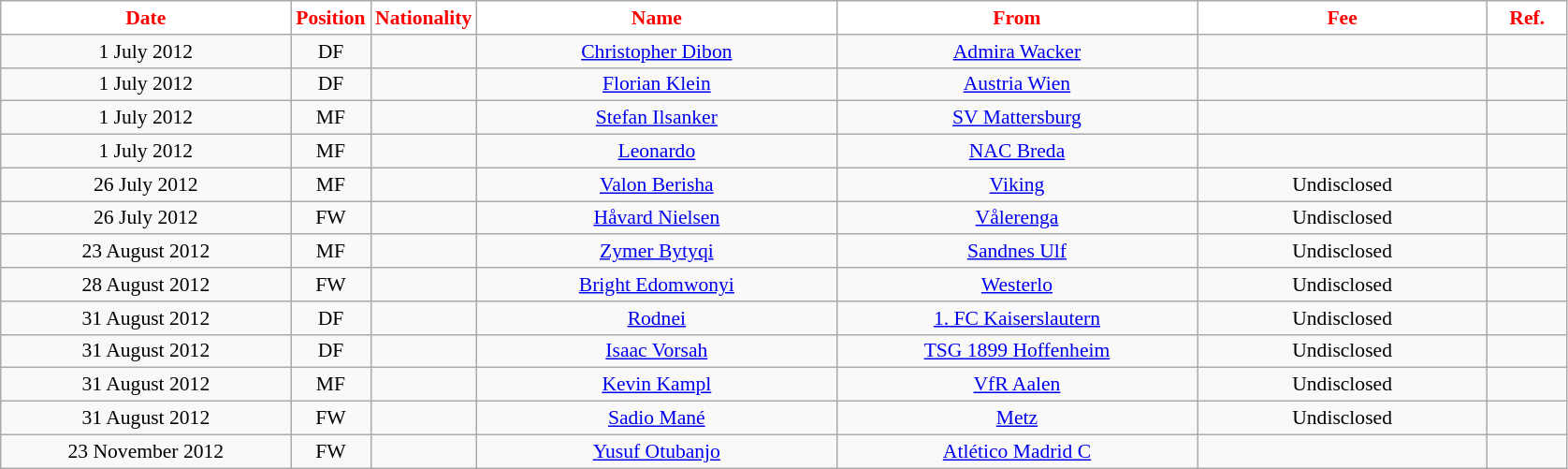<table class="wikitable"  style="text-align:center; font-size:90%; ">
<tr>
<th style="background:#FFFFFF; color:#FF0000; width:200px;">Date</th>
<th style="background:#FFFFFF; color:#FF0000; width:50px;">Position</th>
<th style="background:#FFFFFF; color:#FF0000; width:50px;">Nationality</th>
<th style="background:#FFFFFF; color:#FF0000; width:250px;">Name</th>
<th style="background:#FFFFFF; color:#FF0000; width:250px;">From</th>
<th style="background:#FFFFFF; color:#FF0000; width:200px;">Fee</th>
<th style="background:#FFFFFF; color:#FF0000; width:50px;">Ref.</th>
</tr>
<tr>
<td>1 July 2012</td>
<td>DF</td>
<td></td>
<td><a href='#'>Christopher Dibon</a></td>
<td><a href='#'>Admira Wacker</a></td>
<td></td>
<td></td>
</tr>
<tr>
<td>1 July 2012</td>
<td>DF</td>
<td></td>
<td><a href='#'>Florian Klein</a></td>
<td><a href='#'>Austria Wien</a></td>
<td></td>
<td></td>
</tr>
<tr>
<td>1 July 2012</td>
<td>MF</td>
<td></td>
<td><a href='#'>Stefan Ilsanker</a></td>
<td><a href='#'>SV Mattersburg</a></td>
<td></td>
<td></td>
</tr>
<tr>
<td>1 July 2012</td>
<td>MF</td>
<td></td>
<td><a href='#'>Leonardo</a></td>
<td><a href='#'>NAC Breda</a></td>
<td></td>
<td></td>
</tr>
<tr>
<td>26 July 2012</td>
<td>MF</td>
<td></td>
<td><a href='#'>Valon Berisha</a></td>
<td><a href='#'>Viking</a></td>
<td>Undisclosed</td>
<td></td>
</tr>
<tr>
<td>26 July 2012</td>
<td>FW</td>
<td></td>
<td><a href='#'>Håvard Nielsen</a></td>
<td><a href='#'>Vålerenga</a></td>
<td>Undisclosed</td>
<td></td>
</tr>
<tr>
<td>23 August 2012</td>
<td>MF</td>
<td></td>
<td><a href='#'>Zymer Bytyqi</a></td>
<td><a href='#'>Sandnes Ulf</a></td>
<td>Undisclosed</td>
<td></td>
</tr>
<tr>
<td>28 August 2012</td>
<td>FW</td>
<td></td>
<td><a href='#'>Bright Edomwonyi</a></td>
<td><a href='#'>Westerlo</a></td>
<td>Undisclosed</td>
<td></td>
</tr>
<tr>
<td>31 August 2012</td>
<td>DF</td>
<td></td>
<td><a href='#'>Rodnei</a></td>
<td><a href='#'>1. FC Kaiserslautern</a></td>
<td>Undisclosed</td>
<td></td>
</tr>
<tr>
<td>31 August 2012</td>
<td>DF</td>
<td></td>
<td><a href='#'>Isaac Vorsah</a></td>
<td><a href='#'>TSG 1899 Hoffenheim</a></td>
<td>Undisclosed</td>
<td></td>
</tr>
<tr>
<td>31 August 2012</td>
<td>MF</td>
<td></td>
<td><a href='#'>Kevin Kampl</a></td>
<td><a href='#'>VfR Aalen</a></td>
<td>Undisclosed</td>
<td></td>
</tr>
<tr>
<td>31 August 2012</td>
<td>FW</td>
<td></td>
<td><a href='#'>Sadio Mané</a></td>
<td><a href='#'>Metz</a></td>
<td>Undisclosed</td>
<td></td>
</tr>
<tr>
<td>23 November 2012</td>
<td>FW</td>
<td></td>
<td><a href='#'>Yusuf Otubanjo</a></td>
<td><a href='#'>Atlético Madrid C</a></td>
<td></td>
<td></td>
</tr>
</table>
